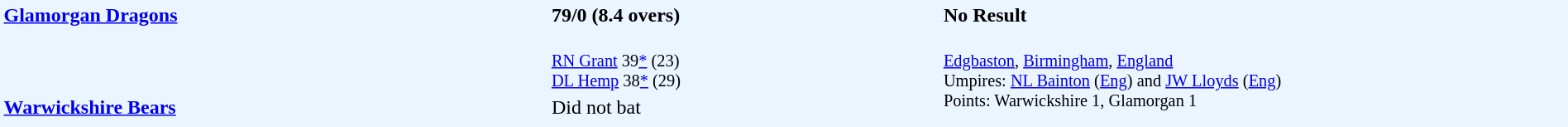<table style="width:100%; background:#ebf5ff;">
<tr>
<td style="width:35%; vertical-align:top;" rowspan="2"><strong><a href='#'>Glamorgan Dragons</a></strong></td>
<td style="width:25%;"><strong>79/0 (8.4 overs)</strong></td>
<td style="width:40%;"><strong>No Result</strong></td>
</tr>
<tr>
<td style="font-size: 85%;"><br><a href='#'>RN Grant</a> 39<a href='#'>*</a> (23)<br>
<a href='#'>DL Hemp</a> 38<a href='#'>*</a> (29)<br></td>
<td style="vertical-align:top; font-size:85%;" rowspan="3"><br><a href='#'>Edgbaston</a>, <a href='#'>Birmingham</a>, <a href='#'>England</a><br>
Umpires: <a href='#'>NL Bainton</a> (<a href='#'>Eng</a>) and <a href='#'>JW Lloyds</a> (<a href='#'>Eng</a>)<br>
Points: Warwickshire 1, Glamorgan 1</td>
</tr>
<tr>
<td style="vertical-align:top;" rowspan="2"><strong><a href='#'>Warwickshire Bears</a></strong></td>
<td>Did not bat</td>
</tr>
<tr>
<td style="font-size: 85%;"></td>
</tr>
</table>
